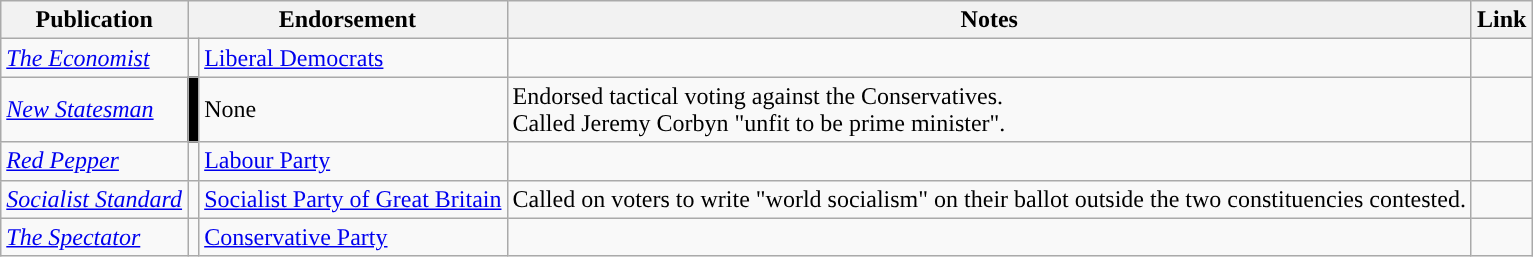<table class="wikitable">
<tr>
<th>Publication</th>
<th colspan=2>Endorsement</th>
<th>Notes</th>
<th>Link</th>
</tr>
<tr>
<td><em><a href='#'>The Economist</a></em></td>
<td style="background-color: "></td>
<td><a href='#'>Liberal Democrats</a></td>
<td></td>
<td></td>
</tr>
<tr>
<td><em><a href='#'>New Statesman</a></em></td>
<td style="background-color:black"></td>
<td>None</td>
<td>Endorsed tactical voting against the Conservatives.<br>Called Jeremy Corbyn "unfit to be prime minister".</td>
<td></td>
</tr>
<tr>
<td><em><a href='#'>Red Pepper</a></em></td>
<td style="background-color: "></td>
<td><a href='#'>Labour Party</a></td>
<td></td>
<td></td>
</tr>
<tr>
<td><em><a href='#'>Socialist Standard</a></em></td>
<td style="background-color: "></td>
<td><a href='#'>Socialist Party of Great Britain</a></td>
<td>Called on voters to write "world socialism" on their ballot outside the two constituencies contested.</td>
<td></td>
</tr>
<tr>
<td><em><a href='#'>The Spectator</a></em></td>
<td style="background-color: "></td>
<td><a href='#'>Conservative Party</a></td>
<td></td>
<td></td>
</tr>
</table>
